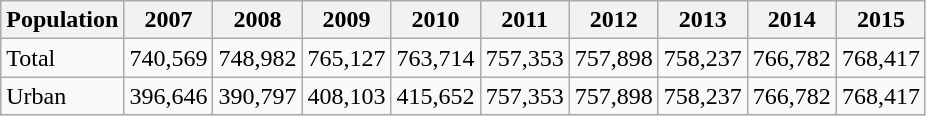<table class="wikitable">
<tr>
<th>Population</th>
<th>2007</th>
<th>2008</th>
<th>2009</th>
<th>2010</th>
<th>2011</th>
<th>2012</th>
<th>2013</th>
<th>2014</th>
<th>2015</th>
</tr>
<tr>
<td>Total</td>
<td>740,569</td>
<td>748,982</td>
<td>765,127</td>
<td>763,714</td>
<td>757,353</td>
<td>757,898</td>
<td>758,237</td>
<td>766,782</td>
<td>768,417</td>
</tr>
<tr>
<td>Urban</td>
<td>396,646</td>
<td>390,797</td>
<td>408,103</td>
<td>415,652</td>
<td>757,353</td>
<td>757,898</td>
<td>758,237</td>
<td>766,782</td>
<td>768,417</td>
</tr>
</table>
